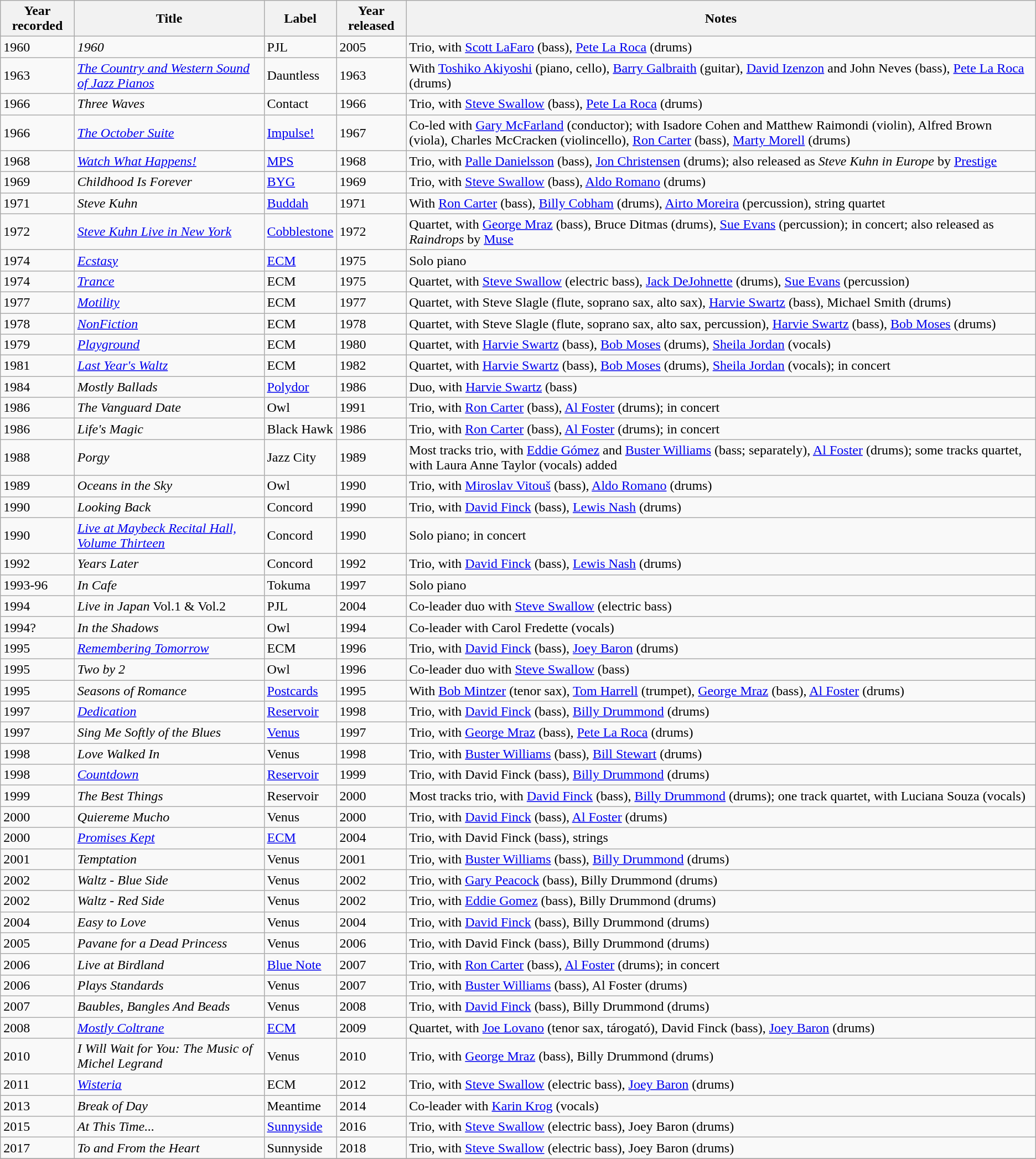<table class="wikitable sortable">
<tr>
<th>Year recorded</th>
<th>Title</th>
<th>Label</th>
<th>Year released</th>
<th>Notes</th>
</tr>
<tr>
<td>1960</td>
<td><em>1960</em></td>
<td>PJL</td>
<td>2005</td>
<td>Trio, with <a href='#'>Scott LaFaro</a> (bass), <a href='#'>Pete La Roca</a> (drums)</td>
</tr>
<tr>
<td>1963</td>
<td><em><a href='#'>The Country and Western Sound of Jazz Pianos</a></em></td>
<td>Dauntless</td>
<td>1963</td>
<td>With <a href='#'>Toshiko Akiyoshi</a> (piano, cello), <a href='#'>Barry Galbraith</a> (guitar), <a href='#'>David Izenzon</a> and John Neves (bass), <a href='#'>Pete La Roca</a> (drums)</td>
</tr>
<tr>
<td>1966</td>
<td><em>Three Waves</em></td>
<td>Contact</td>
<td>1966</td>
<td>Trio, with <a href='#'>Steve Swallow</a> (bass), <a href='#'>Pete La Roca</a> (drums)</td>
</tr>
<tr>
<td>1966</td>
<td><em><a href='#'>The October Suite</a></em></td>
<td><a href='#'>Impulse!</a></td>
<td>1967</td>
<td>Co-led with <a href='#'>Gary McFarland</a> (conductor); with Isadore Cohen and Matthew Raimondi (violin), Alfred Brown (viola), Charles McCracken (violincello), <a href='#'>Ron Carter</a> (bass), <a href='#'>Marty Morell</a> (drums)</td>
</tr>
<tr>
<td>1968</td>
<td><em><a href='#'>Watch What Happens!</a></em></td>
<td><a href='#'>MPS</a></td>
<td>1968</td>
<td>Trio, with <a href='#'>Palle Danielsson</a> (bass), <a href='#'>Jon Christensen</a> (drums); also released as <em>Steve Kuhn in Europe</em> by <a href='#'>Prestige</a></td>
</tr>
<tr>
<td>1969</td>
<td><em>Childhood Is Forever</em></td>
<td><a href='#'>BYG</a></td>
<td>1969</td>
<td>Trio, with <a href='#'>Steve Swallow</a> (bass), <a href='#'>Aldo Romano</a> (drums)</td>
</tr>
<tr>
<td>1971</td>
<td><em> Steve Kuhn</em></td>
<td><a href='#'>Buddah</a></td>
<td>1971</td>
<td>With <a href='#'>Ron Carter</a> (bass), <a href='#'>Billy Cobham</a> (drums), <a href='#'>Airto Moreira</a> (percussion), string quartet</td>
</tr>
<tr>
<td>1972</td>
<td><em><a href='#'>Steve Kuhn Live in New York</a></em></td>
<td><a href='#'>Cobblestone</a></td>
<td>1972</td>
<td>Quartet, with <a href='#'>George Mraz</a> (bass), Bruce Ditmas (drums), <a href='#'>Sue Evans</a> (percussion); in concert; also released as <em>Raindrops</em> by <a href='#'>Muse</a></td>
</tr>
<tr>
<td>1974</td>
<td><em><a href='#'>Ecstasy</a></em></td>
<td><a href='#'>ECM</a></td>
<td>1975</td>
<td>Solo piano</td>
</tr>
<tr>
<td>1974</td>
<td><em><a href='#'>Trance</a></em></td>
<td>ECM</td>
<td>1975</td>
<td>Quartet, with <a href='#'>Steve Swallow</a> (electric bass), <a href='#'>Jack DeJohnette</a> (drums), <a href='#'>Sue Evans</a> (percussion)</td>
</tr>
<tr>
<td>1977</td>
<td><em><a href='#'>Motility</a></em></td>
<td>ECM</td>
<td>1977</td>
<td>Quartet, with Steve Slagle (flute, soprano sax, alto sax), <a href='#'>Harvie Swartz</a> (bass), Michael Smith (drums)</td>
</tr>
<tr>
<td>1978</td>
<td><em><a href='#'>NonFiction</a></em></td>
<td>ECM</td>
<td>1978</td>
<td>Quartet, with Steve Slagle (flute, soprano sax, alto sax, percussion), <a href='#'>Harvie Swartz</a> (bass), <a href='#'>Bob Moses</a> (drums)</td>
</tr>
<tr>
<td>1979</td>
<td><em><a href='#'>Playground</a></em></td>
<td>ECM</td>
<td>1980</td>
<td>Quartet, with <a href='#'>Harvie Swartz</a> (bass), <a href='#'>Bob Moses</a> (drums), <a href='#'>Sheila Jordan</a> (vocals)</td>
</tr>
<tr>
<td>1981</td>
<td><em><a href='#'>Last Year's Waltz</a></em></td>
<td>ECM</td>
<td>1982</td>
<td>Quartet, with <a href='#'>Harvie Swartz</a> (bass), <a href='#'>Bob Moses</a> (drums), <a href='#'>Sheila Jordan</a> (vocals); in concert</td>
</tr>
<tr>
<td>1984</td>
<td><em>Mostly Ballads</em></td>
<td><a href='#'>Polydor</a></td>
<td>1986</td>
<td>Duo, with <a href='#'>Harvie Swartz</a> (bass)</td>
</tr>
<tr>
<td>1986</td>
<td><em>The Vanguard Date</em></td>
<td>Owl</td>
<td>1991</td>
<td>Trio, with <a href='#'>Ron Carter</a> (bass), <a href='#'>Al Foster</a> (drums); in concert</td>
</tr>
<tr>
<td>1986</td>
<td><em>Life's Magic</em></td>
<td>Black Hawk</td>
<td>1986</td>
<td>Trio, with <a href='#'>Ron Carter</a> (bass), <a href='#'>Al Foster</a> (drums); in concert</td>
</tr>
<tr>
<td>1988</td>
<td><em>Porgy</em></td>
<td>Jazz City</td>
<td>1989</td>
<td>Most tracks trio, with <a href='#'>Eddie Gómez</a> and <a href='#'>Buster Williams</a> (bass; separately), <a href='#'>Al Foster</a> (drums); some tracks quartet, with Laura Anne Taylor (vocals) added</td>
</tr>
<tr>
<td>1989</td>
<td><em>Oceans in the Sky</em></td>
<td>Owl</td>
<td>1990</td>
<td>Trio, with <a href='#'>Miroslav Vitouš</a> (bass), <a href='#'>Aldo Romano</a> (drums)</td>
</tr>
<tr>
<td>1990</td>
<td><em>Looking Back</em></td>
<td>Concord</td>
<td>1990</td>
<td>Trio, with <a href='#'>David Finck</a> (bass), <a href='#'>Lewis Nash</a> (drums)</td>
</tr>
<tr>
<td>1990</td>
<td><em><a href='#'>Live at Maybeck Recital Hall, Volume Thirteen</a></em></td>
<td>Concord</td>
<td>1990</td>
<td>Solo piano; in concert</td>
</tr>
<tr>
<td>1992</td>
<td><em>Years Later</em></td>
<td>Concord</td>
<td>1992</td>
<td>Trio, with <a href='#'>David Finck</a> (bass), <a href='#'>Lewis Nash</a> (drums)</td>
</tr>
<tr>
<td>1993-96</td>
<td><em>In Cafe</em></td>
<td>Tokuma</td>
<td>1997</td>
<td>Solo piano</td>
</tr>
<tr>
<td>1994</td>
<td><em>Live in Japan</em> Vol.1 & Vol.2</td>
<td>PJL</td>
<td>2004</td>
<td>Co-leader duo with <a href='#'>Steve Swallow</a> (electric bass)</td>
</tr>
<tr>
<td>1994?</td>
<td><em>In the Shadows</em></td>
<td>Owl</td>
<td>1994</td>
<td>Co-leader with Carol Fredette (vocals)</td>
</tr>
<tr>
<td>1995</td>
<td><em><a href='#'>Remembering Tomorrow</a></em></td>
<td>ECM</td>
<td>1996</td>
<td>Trio, with <a href='#'>David Finck</a> (bass), <a href='#'>Joey Baron</a> (drums)</td>
</tr>
<tr>
<td>1995</td>
<td><em>Two by 2</em></td>
<td>Owl</td>
<td>1996</td>
<td>Co-leader duo with <a href='#'>Steve Swallow</a> (bass)</td>
</tr>
<tr>
<td>1995</td>
<td><em>Seasons of Romance</em></td>
<td><a href='#'>Postcards</a></td>
<td>1995</td>
<td>With <a href='#'>Bob Mintzer</a> (tenor sax), <a href='#'>Tom Harrell</a> (trumpet), <a href='#'>George Mraz</a> (bass), <a href='#'>Al Foster</a> (drums)</td>
</tr>
<tr>
<td>1997</td>
<td><em><a href='#'>Dedication</a></em></td>
<td><a href='#'>Reservoir</a></td>
<td>1998</td>
<td>Trio, with <a href='#'>David Finck</a> (bass), <a href='#'>Billy Drummond</a> (drums)</td>
</tr>
<tr>
<td>1997</td>
<td><em>Sing Me Softly of the Blues</em></td>
<td><a href='#'>Venus</a></td>
<td>1997</td>
<td>Trio, with <a href='#'>George Mraz</a> (bass), <a href='#'>Pete La Roca</a> (drums)</td>
</tr>
<tr>
<td>1998</td>
<td><em>Love Walked In</em></td>
<td>Venus</td>
<td>1998</td>
<td>Trio, with <a href='#'>Buster Williams</a> (bass), <a href='#'>Bill Stewart</a> (drums)</td>
</tr>
<tr>
<td>1998</td>
<td><em><a href='#'>Countdown</a></em></td>
<td><a href='#'>Reservoir</a></td>
<td>1999</td>
<td>Trio, with David Finck (bass), <a href='#'>Billy Drummond</a> (drums)</td>
</tr>
<tr>
<td>1999</td>
<td><em>The Best Things</em></td>
<td>Reservoir</td>
<td>2000</td>
<td>Most tracks trio, with <a href='#'>David Finck</a> (bass), <a href='#'>Billy Drummond</a> (drums); one track quartet, with Luciana Souza (vocals)</td>
</tr>
<tr>
<td>2000</td>
<td><em>Quiereme Mucho</em></td>
<td>Venus</td>
<td>2000</td>
<td>Trio, with <a href='#'>David Finck</a> (bass), <a href='#'>Al Foster</a> (drums)</td>
</tr>
<tr>
<td>2000</td>
<td><em><a href='#'>Promises Kept</a></em></td>
<td><a href='#'>ECM</a></td>
<td>2004</td>
<td>Trio, with David Finck (bass), strings</td>
</tr>
<tr>
<td>2001</td>
<td><em>Temptation</em></td>
<td>Venus</td>
<td>2001</td>
<td>Trio, with <a href='#'>Buster Williams</a> (bass), <a href='#'>Billy Drummond</a> (drums)</td>
</tr>
<tr>
<td>2002</td>
<td><em>Waltz - Blue Side</em></td>
<td>Venus</td>
<td>2002</td>
<td>Trio, with <a href='#'>Gary Peacock</a> (bass), Billy Drummond (drums)</td>
</tr>
<tr>
<td>2002</td>
<td><em>Waltz - Red Side</em></td>
<td>Venus</td>
<td>2002</td>
<td>Trio, with <a href='#'>Eddie Gomez</a> (bass), Billy Drummond (drums)</td>
</tr>
<tr>
<td>2004</td>
<td><em>Easy to Love</em></td>
<td>Venus</td>
<td>2004</td>
<td>Trio, with <a href='#'>David Finck</a> (bass), Billy Drummond (drums)</td>
</tr>
<tr>
<td>2005</td>
<td><em>Pavane for a Dead Princess</em></td>
<td>Venus</td>
<td>2006</td>
<td>Trio, with David Finck (bass), Billy Drummond (drums)</td>
</tr>
<tr>
<td>2006</td>
<td><em> Live at Birdland</em></td>
<td><a href='#'>Blue Note</a></td>
<td>2007</td>
<td>Trio, with <a href='#'>Ron Carter</a> (bass), <a href='#'>Al Foster</a> (drums); in concert</td>
</tr>
<tr>
<td>2006</td>
<td><em>Plays Standards</em></td>
<td>Venus</td>
<td>2007</td>
<td>Trio, with <a href='#'>Buster Williams</a> (bass), Al Foster (drums)</td>
</tr>
<tr>
<td>2007</td>
<td><em>Baubles, Bangles And Beads</em></td>
<td>Venus</td>
<td>2008</td>
<td>Trio, with <a href='#'>David Finck</a> (bass), Billy Drummond (drums)</td>
</tr>
<tr>
<td>2008</td>
<td><em><a href='#'>Mostly Coltrane</a></em></td>
<td><a href='#'>ECM</a></td>
<td>2009</td>
<td>Quartet, with <a href='#'>Joe Lovano</a> (tenor sax, tárogató), David Finck (bass), <a href='#'>Joey Baron</a> (drums)</td>
</tr>
<tr>
<td>2010</td>
<td><em>I Will Wait for You: The Music of Michel Legrand</em></td>
<td>Venus</td>
<td>2010</td>
<td>Trio, with <a href='#'>George Mraz</a> (bass), Billy Drummond (drums)</td>
</tr>
<tr>
<td>2011</td>
<td><em><a href='#'>Wisteria</a></em></td>
<td>ECM</td>
<td>2012</td>
<td>Trio, with <a href='#'>Steve Swallow</a> (electric bass), <a href='#'>Joey Baron</a> (drums)</td>
</tr>
<tr>
<td>2013</td>
<td><em>Break of Day</em></td>
<td>Meantime</td>
<td>2014</td>
<td>Co-leader with <a href='#'>Karin Krog</a> (vocals)</td>
</tr>
<tr>
<td>2015</td>
<td><em>At This Time...</em></td>
<td><a href='#'>Sunnyside</a></td>
<td>2016</td>
<td>Trio, with <a href='#'>Steve Swallow</a> (electric bass), Joey Baron (drums)</td>
</tr>
<tr>
<td>2017</td>
<td><em>To and From the Heart</em></td>
<td>Sunnyside</td>
<td>2018</td>
<td>Trio, with <a href='#'>Steve Swallow</a> (electric bass), Joey Baron (drums)</td>
</tr>
<tr>
</tr>
</table>
